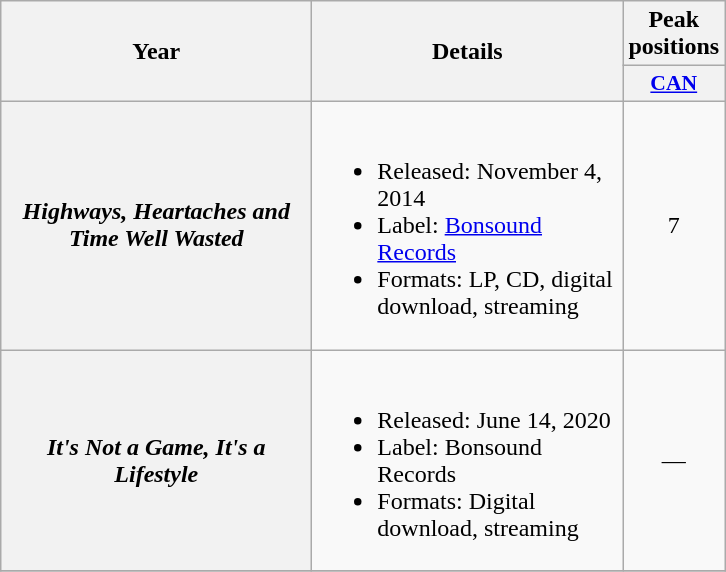<table class="wikitable plainrowheaders">
<tr>
<th rowspan="2" style="text-align:center" width="200">Year</th>
<th rowspan="2" style="text-align:center" width="200">Details</th>
<th style="text-align:center" width="20">Peak positions</th>
</tr>
<tr>
<th scope="col" style="width:3em;font-size:90%;"><a href='#'>CAN</a></th>
</tr>
<tr>
<th scope="row"><em>Highways, Heartaches and Time Well Wasted</em></th>
<td><br><ul><li>Released: November 4, 2014</li><li>Label: <a href='#'>Bonsound Records</a></li><li>Formats: LP, CD, digital download, streaming</li></ul></td>
<td style="text-align:center;">7</td>
</tr>
<tr>
<th scope="row"><em>It's Not a Game, It's a Lifestyle</em><br> </th>
<td><br><ul><li>Released: June 14, 2020</li><li>Label: Bonsound Records</li><li>Formats: Digital download, streaming</li></ul></td>
<td style="text-align:center;">—</td>
</tr>
<tr>
</tr>
</table>
